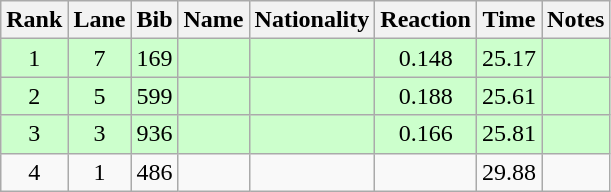<table class="wikitable sortable" style="text-align:center">
<tr>
<th>Rank</th>
<th>Lane</th>
<th>Bib</th>
<th>Name</th>
<th>Nationality</th>
<th>Reaction</th>
<th>Time</th>
<th>Notes</th>
</tr>
<tr bgcolor=ccffcc>
<td>1</td>
<td>7</td>
<td>169</td>
<td align=left></td>
<td align=left></td>
<td>0.148</td>
<td>25.17</td>
<td><strong></strong></td>
</tr>
<tr bgcolor=ccffcc>
<td>2</td>
<td>5</td>
<td>599</td>
<td align=left></td>
<td align=left></td>
<td>0.188</td>
<td>25.61</td>
<td><strong></strong></td>
</tr>
<tr bgcolor=ccffcc>
<td>3</td>
<td>3</td>
<td>936</td>
<td align=left></td>
<td align=left></td>
<td>0.166</td>
<td>25.81</td>
<td><strong></strong></td>
</tr>
<tr>
<td>4</td>
<td>1</td>
<td>486</td>
<td align=left></td>
<td align=left></td>
<td></td>
<td>29.88</td>
<td></td>
</tr>
</table>
